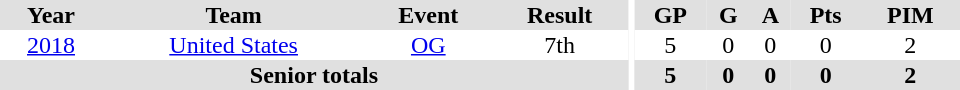<table border="0" cellpadding="1" cellspacing="0" ID="Table3" style="text-align:center; width:40em">
<tr ALIGN="center" bgcolor="#e0e0e0">
<th>Year</th>
<th>Team</th>
<th>Event</th>
<th>Result</th>
<th rowspan="99" bgcolor="#ffffff"></th>
<th>GP</th>
<th>G</th>
<th>A</th>
<th>Pts</th>
<th>PIM</th>
</tr>
<tr>
<td><a href='#'>2018</a></td>
<td><a href='#'>United States</a></td>
<td><a href='#'>OG</a></td>
<td>7th</td>
<td>5</td>
<td>0</td>
<td>0</td>
<td>0</td>
<td>2</td>
</tr>
<tr bgcolor="#e0e0e0">
<th colspan="4">Senior totals</th>
<th>5</th>
<th>0</th>
<th>0</th>
<th>0</th>
<th>2</th>
</tr>
</table>
